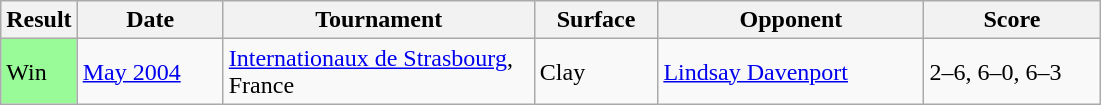<table class="sortable wikitable">
<tr>
<th width=40>Result</th>
<th width=90>Date</th>
<th width=200>Tournament</th>
<th width=75>Surface</th>
<th width=170>Opponent</th>
<th width=110>Score</th>
</tr>
<tr>
<td bgcolor=98FB98>Win</td>
<td><a href='#'>May 2004</a></td>
<td><a href='#'>Internationaux de Strasbourg</a>, France</td>
<td>Clay</td>
<td> <a href='#'>Lindsay Davenport</a></td>
<td>2–6, 6–0, 6–3</td>
</tr>
</table>
